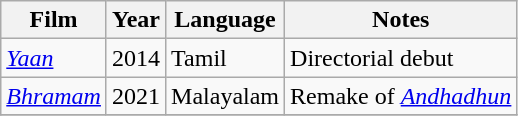<table class="wikitable" border="1">
<tr>
<th>Film</th>
<th>Year</th>
<th>Language</th>
<th>Notes</th>
</tr>
<tr>
<td><em><a href='#'>Yaan</a></em></td>
<td>2014</td>
<td>Tamil</td>
<td>Directorial debut</td>
</tr>
<tr>
<td><em><a href='#'>Bhramam</a></em></td>
<td>2021</td>
<td>Malayalam</td>
<td>Remake of <em><a href='#'>Andhadhun</a></em></td>
</tr>
<tr>
</tr>
</table>
